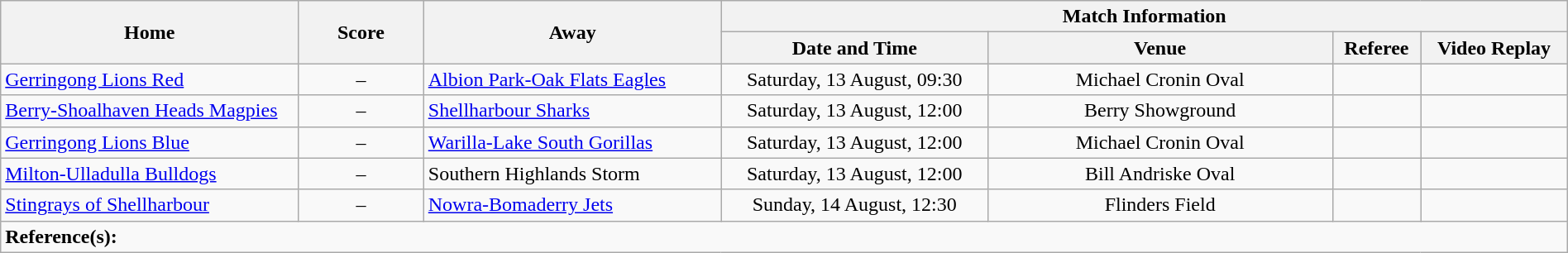<table class="wikitable" width="100% text-align:center;">
<tr>
<th rowspan="2" width="19%">Home</th>
<th rowspan="2" width="8%">Score</th>
<th rowspan="2" width="19%">Away</th>
<th colspan="4">Match Information</th>
</tr>
<tr bgcolor="#CCCCCC">
<th width="17%">Date and Time</th>
<th width="22%">Venue</th>
<th>Referee</th>
<th>Video Replay</th>
</tr>
<tr>
<td> <a href='#'>Gerringong Lions Red</a></td>
<td style="text-align:center;">–</td>
<td> <a href='#'>Albion Park-Oak Flats Eagles</a></td>
<td style="text-align:center;">Saturday, 13 August, 09:30</td>
<td style="text-align:center;">Michael Cronin Oval</td>
<td style="text-align:center;"></td>
<td style="text-align:center;"></td>
</tr>
<tr>
<td> <a href='#'>Berry-Shoalhaven Heads Magpies</a></td>
<td style="text-align:center;">–</td>
<td> <a href='#'>Shellharbour Sharks</a></td>
<td style="text-align:center;">Saturday, 13 August, 12:00</td>
<td style="text-align:center;">Berry Showground</td>
<td style="text-align:center;"></td>
<td style="text-align:center;"></td>
</tr>
<tr>
<td> <a href='#'>Gerringong Lions Blue</a></td>
<td style="text-align:center;">–</td>
<td> <a href='#'>Warilla-Lake South Gorillas</a></td>
<td style="text-align:center;">Saturday, 13 August, 12:00</td>
<td style="text-align:center;">Michael Cronin Oval</td>
<td style="text-align:center;"></td>
<td style="text-align:center;"></td>
</tr>
<tr>
<td> <a href='#'>Milton-Ulladulla Bulldogs</a></td>
<td style="text-align:center;">–</td>
<td> Southern Highlands Storm</td>
<td style="text-align:center;">Saturday, 13 August, 12:00</td>
<td style="text-align:center;">Bill Andriske Oval</td>
<td style="text-align:center;"></td>
<td style="text-align:center;"></td>
</tr>
<tr>
<td> <a href='#'>Stingrays of Shellharbour</a></td>
<td style="text-align:center;">–</td>
<td> <a href='#'>Nowra-Bomaderry Jets</a></td>
<td style="text-align:center;">Sunday, 14 August, 12:30</td>
<td style="text-align:center;">Flinders Field</td>
<td style="text-align:center;"></td>
<td style="text-align:center;"></td>
</tr>
<tr>
<td colspan="7"><strong>Reference(s):</strong></td>
</tr>
</table>
